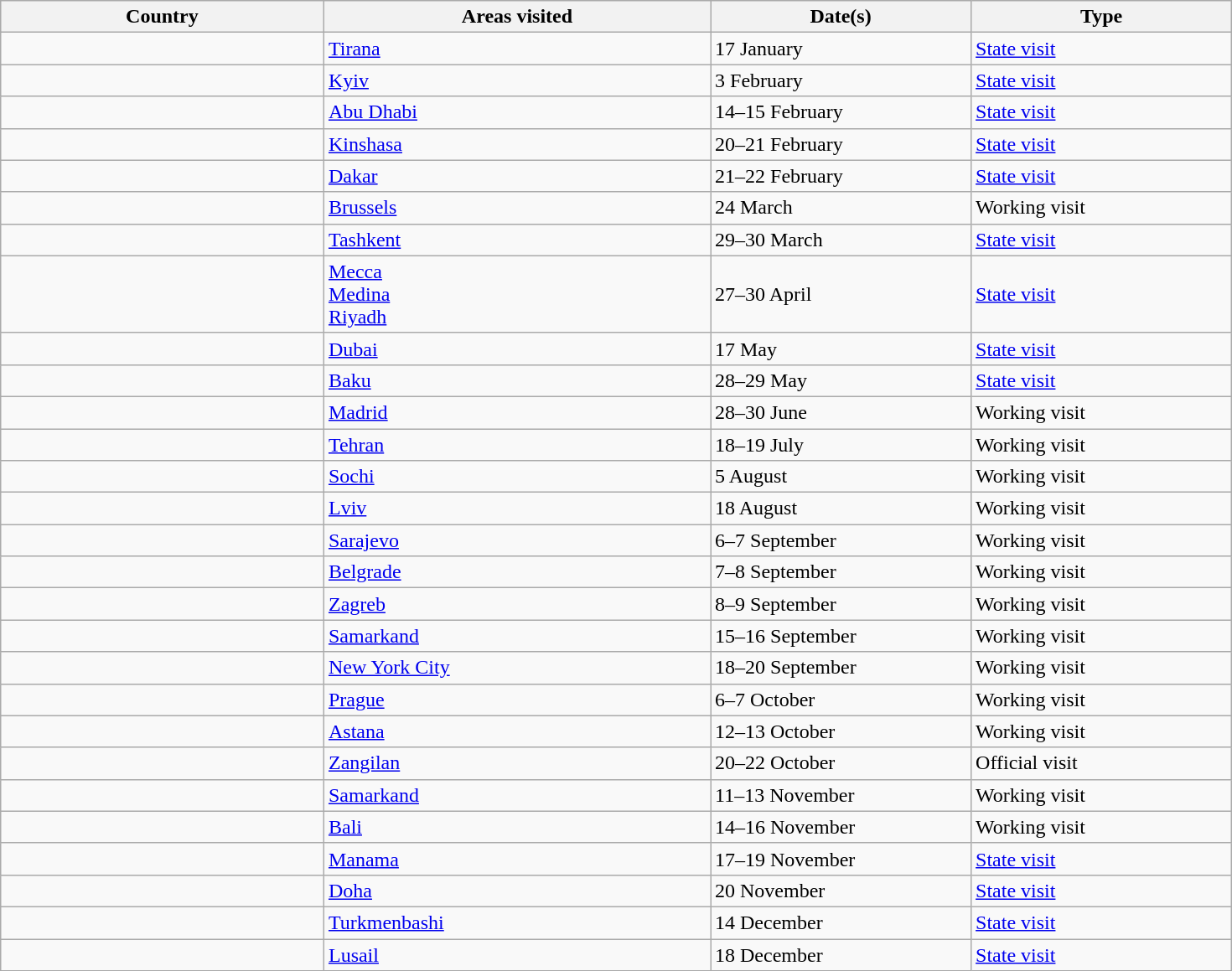<table class="wikitable" style="margin: 1em auto 1em auto">
<tr>
<th width=250>Country</th>
<th width=300>Areas visited</th>
<th width=200>Date(s)</th>
<th width=200>Type</th>
</tr>
<tr>
<td></td>
<td><a href='#'>Tirana</a></td>
<td>17 January</td>
<td><a href='#'>State visit</a></td>
</tr>
<tr>
<td></td>
<td><a href='#'>Kyiv</a></td>
<td>3 February</td>
<td><a href='#'>State visit</a></td>
</tr>
<tr>
<td></td>
<td><a href='#'>Abu Dhabi</a></td>
<td>14–15 February</td>
<td><a href='#'>State visit</a></td>
</tr>
<tr>
<td></td>
<td><a href='#'>Kinshasa</a></td>
<td>20–21 February</td>
<td><a href='#'>State visit</a></td>
</tr>
<tr>
<td></td>
<td><a href='#'>Dakar</a></td>
<td>21–22 February</td>
<td><a href='#'>State visit</a></td>
</tr>
<tr>
<td></td>
<td><a href='#'>Brussels</a></td>
<td>24 March</td>
<td>Working visit</td>
</tr>
<tr>
<td></td>
<td><a href='#'>Tashkent</a></td>
<td>29–30 March</td>
<td><a href='#'>State visit</a></td>
</tr>
<tr>
<td></td>
<td><a href='#'>Mecca</a><br><a href='#'>Medina</a><br><a href='#'>Riyadh</a></td>
<td>27–30 April</td>
<td><a href='#'>State visit</a></td>
</tr>
<tr>
<td></td>
<td><a href='#'>Dubai</a></td>
<td>17 May</td>
<td><a href='#'>State visit</a></td>
</tr>
<tr>
<td></td>
<td><a href='#'>Baku</a></td>
<td>28–29 May</td>
<td><a href='#'>State visit</a></td>
</tr>
<tr>
<td></td>
<td><a href='#'>Madrid</a></td>
<td>28–30 June</td>
<td>Working visit</td>
</tr>
<tr>
<td></td>
<td><a href='#'>Tehran</a></td>
<td>18–19 July</td>
<td>Working visit</td>
</tr>
<tr>
<td></td>
<td><a href='#'>Sochi</a></td>
<td>5 August</td>
<td>Working visit</td>
</tr>
<tr>
<td></td>
<td><a href='#'>Lviv</a></td>
<td>18 August</td>
<td>Working visit</td>
</tr>
<tr>
<td></td>
<td><a href='#'>Sarajevo</a></td>
<td>6–7 September</td>
<td>Working visit</td>
</tr>
<tr>
<td></td>
<td><a href='#'>Belgrade</a></td>
<td>7–8 September</td>
<td>Working visit</td>
</tr>
<tr>
<td></td>
<td><a href='#'>Zagreb</a></td>
<td>8–9 September</td>
<td>Working visit</td>
</tr>
<tr>
<td></td>
<td><a href='#'>Samarkand</a></td>
<td>15–16 September</td>
<td>Working visit</td>
</tr>
<tr>
<td></td>
<td><a href='#'>New York City</a></td>
<td>18–20 September</td>
<td>Working visit</td>
</tr>
<tr>
<td></td>
<td><a href='#'>Prague</a></td>
<td>6–7 October</td>
<td>Working visit</td>
</tr>
<tr>
<td></td>
<td><a href='#'>Astana</a></td>
<td>12–13 October</td>
<td>Working visit</td>
</tr>
<tr>
<td></td>
<td><a href='#'>Zangilan</a></td>
<td>20–22 October</td>
<td>Official visit</td>
</tr>
<tr>
<td></td>
<td><a href='#'>Samarkand</a></td>
<td>11–13 November</td>
<td>Working visit</td>
</tr>
<tr>
<td></td>
<td><a href='#'>Bali</a></td>
<td>14–16 November</td>
<td>Working visit</td>
</tr>
<tr>
<td></td>
<td><a href='#'>Manama</a></td>
<td>17–19 November</td>
<td><a href='#'>State visit</a></td>
</tr>
<tr>
<td></td>
<td><a href='#'>Doha</a></td>
<td>20 November</td>
<td><a href='#'>State visit</a></td>
</tr>
<tr>
<td></td>
<td><a href='#'>Turkmenbashi</a></td>
<td>14 December</td>
<td><a href='#'>State visit</a></td>
</tr>
<tr>
<td></td>
<td><a href='#'>Lusail</a></td>
<td>18 December</td>
<td><a href='#'>State visit</a></td>
</tr>
</table>
